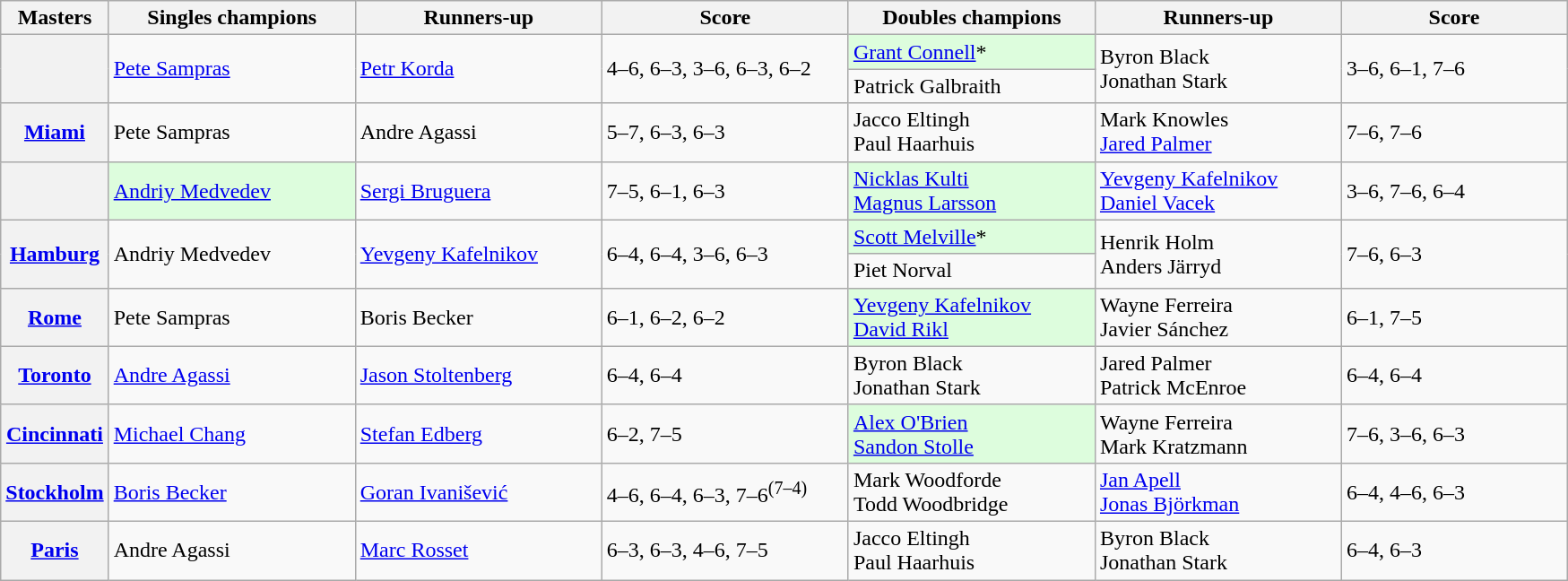<table class="wikitable plainrowheaders">
<tr>
<th scope="col">Masters</th>
<th scope="col" style="width:11em">Singles champions</th>
<th scope="col" style="width:11em">Runners-up</th>
<th scope="col" style="width:11em">Score</th>
<th scope="col" style="width:11em">Doubles champions</th>
<th scope="col" style="width:11em">Runners-up</th>
<th scope="col" style="width:10em">Score</th>
</tr>
<tr>
<th rowspan="2" scope="row"><br></th>
<td rowspan="2"> <a href='#'>Pete Sampras</a></td>
<td rowspan="2"> <a href='#'>Petr Korda</a></td>
<td rowspan="2">4–6, 6–3, 3–6, 6–3, 6–2</td>
<td style="background-color: #ddfddd"> <a href='#'>Grant Connell</a>*</td>
<td rowspan="2"> Byron Black <br>  Jonathan Stark</td>
<td rowspan="2">3–6, 6–1, 7–6</td>
</tr>
<tr>
<td> Patrick Galbraith</td>
</tr>
<tr>
<th scope="row"><a href='#'><strong>Miami</strong></a><br></th>
<td> Pete Sampras</td>
<td> Andre Agassi</td>
<td>5–7, 6–3, 6–3</td>
<td> Jacco Eltingh <br>  Paul Haarhuis</td>
<td> Mark Knowles <br>  <a href='#'>Jared Palmer</a></td>
<td>7–6, 7–6</td>
</tr>
<tr>
<th scope="row"><br></th>
<td style="background-color: #ddfddd"> <a href='#'>Andriy Medvedev</a></td>
<td> <a href='#'>Sergi Bruguera</a></td>
<td>7–5, 6–1, 6–3</td>
<td style="background-color: #ddfddd"> <a href='#'>Nicklas Kulti</a> <br>  <a href='#'>Magnus Larsson</a></td>
<td> <a href='#'>Yevgeny Kafelnikov</a> <br>  <a href='#'>Daniel Vacek</a></td>
<td>3–6, 7–6, 6–4</td>
</tr>
<tr>
<th rowspan="2" scope="row"><a href='#'><strong>Hamburg</strong></a><br></th>
<td rowspan="2"> Andriy Medvedev</td>
<td rowspan="2"> <a href='#'>Yevgeny Kafelnikov</a></td>
<td rowspan="2">6–4, 6–4, 3–6, 6–3</td>
<td style="background-color: #ddfddd"> <a href='#'>Scott Melville</a>*</td>
<td rowspan="2"> Henrik Holm <br>  Anders Järryd</td>
<td rowspan="2">7–6, 6–3</td>
</tr>
<tr>
<td> Piet Norval</td>
</tr>
<tr>
<th scope="row"><a href='#'><strong>Rome</strong></a><br></th>
<td> Pete Sampras</td>
<td> Boris Becker</td>
<td>6–1, 6–2, 6–2</td>
<td style="background-color: #ddfddd"> <a href='#'>Yevgeny Kafelnikov</a> <br>  <a href='#'>David Rikl</a></td>
<td> Wayne Ferreira <br>  Javier Sánchez</td>
<td>6–1, 7–5</td>
</tr>
<tr>
<th scope="row"><a href='#'><strong>Toronto</strong></a><br></th>
<td> <a href='#'>Andre Agassi</a></td>
<td> <a href='#'>Jason Stoltenberg</a></td>
<td>6–4, 6–4</td>
<td> Byron Black <br>  Jonathan Stark</td>
<td> Jared Palmer <br>  Patrick McEnroe</td>
<td>6–4, 6–4</td>
</tr>
<tr>
<th scope="row"><a href='#'><strong>Cincinnati</strong></a><br></th>
<td> <a href='#'>Michael Chang</a></td>
<td> <a href='#'>Stefan Edberg</a></td>
<td>6–2, 7–5</td>
<td style="background-color: #ddfddd"> <a href='#'>Alex O'Brien</a> <br>  <a href='#'>Sandon Stolle</a></td>
<td> Wayne Ferreira <br>  Mark Kratzmann</td>
<td>7–6, 3–6, 6–3</td>
</tr>
<tr>
<th scope="row"><a href='#'><strong>Stockholm</strong></a><br></th>
<td> <a href='#'>Boris Becker</a></td>
<td> <a href='#'>Goran Ivanišević</a></td>
<td>4–6, 6–4, 6–3, 7–6<sup>(7–4)</sup></td>
<td> Mark Woodforde <br>  Todd Woodbridge</td>
<td> <a href='#'>Jan Apell</a> <br>  <a href='#'>Jonas Björkman</a></td>
<td>6–4, 4–6, 6–3</td>
</tr>
<tr>
<th scope="row"><a href='#'><strong>Paris</strong></a><br></th>
<td> Andre Agassi</td>
<td> <a href='#'>Marc Rosset</a></td>
<td>6–3, 6–3, 4–6, 7–5</td>
<td> Jacco Eltingh <br>  Paul Haarhuis</td>
<td> Byron Black <br>  Jonathan Stark</td>
<td>6–4, 6–3</td>
</tr>
</table>
